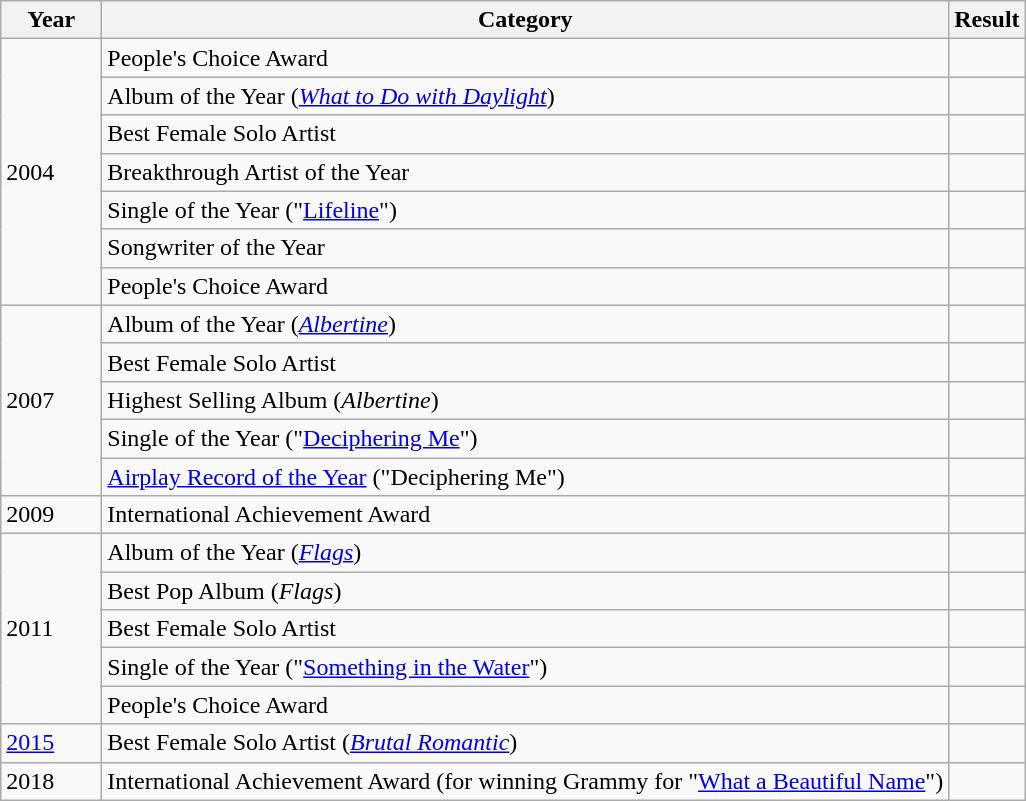<table class="wikitable">
<tr>
<th style="width:60px;">Year</th>
<th>Category</th>
<th>Result</th>
</tr>
<tr>
<td rowspan="7">2004</td>
<td>People's Choice Award</td>
<td></td>
</tr>
<tr>
<td>Album of the Year (<em><a href='#'>What to Do with Daylight</a></em>)</td>
<td></td>
</tr>
<tr>
<td>Best Female Solo Artist</td>
<td></td>
</tr>
<tr>
<td>Breakthrough Artist of the Year</td>
<td></td>
</tr>
<tr>
<td>Single of the Year ("<a href='#'>Lifeline</a>")</td>
<td></td>
</tr>
<tr>
<td>Songwriter of the Year</td>
<td></td>
</tr>
<tr>
<td>People's Choice Award</td>
<td></td>
</tr>
<tr>
<td rowspan="5">2007</td>
<td>Album of the Year (<em><a href='#'>Albertine</a></em>)</td>
<td></td>
</tr>
<tr>
<td>Best Female Solo Artist</td>
<td></td>
</tr>
<tr>
<td>Highest Selling Album (<em>Albertine</em>)</td>
<td></td>
</tr>
<tr>
<td>Single of the Year ("<a href='#'>Deciphering Me</a>")</td>
<td></td>
</tr>
<tr>
<td><a href='#'>Airplay Record of the Year</a> ("Deciphering Me")</td>
<td></td>
</tr>
<tr>
<td>2009</td>
<td>International Achievement Award</td>
<td></td>
</tr>
<tr>
<td rowspan="5">2011</td>
<td>Album of the Year (<em><a href='#'>Flags</a></em>)</td>
<td></td>
</tr>
<tr>
<td>Best Pop Album (<em>Flags</em>)</td>
<td></td>
</tr>
<tr>
<td>Best Female Solo Artist</td>
<td></td>
</tr>
<tr>
<td>Single of the Year ("<a href='#'>Something in the Water</a>")</td>
<td></td>
</tr>
<tr>
<td>People's Choice Award</td>
<td></td>
</tr>
<tr>
<td><a href='#'>2015</a></td>
<td>Best Female Solo Artist (<em><a href='#'>Brutal Romantic</a></em>)</td>
<td></td>
</tr>
<tr>
<td>2018</td>
<td>International Achievement Award (for winning Grammy for "<a href='#'>What a Beautiful Name</a>")</td>
<td></td>
</tr>
</table>
